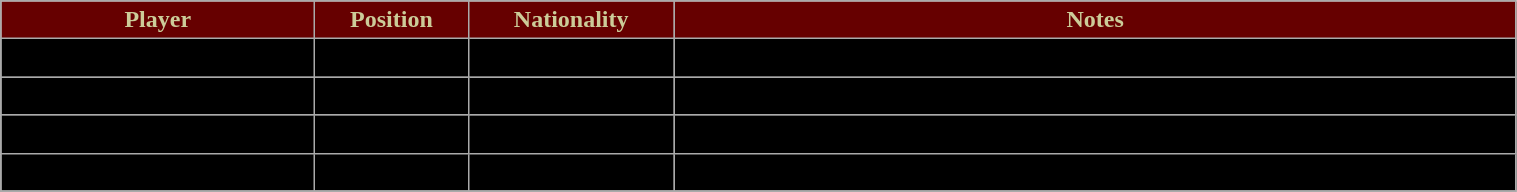<table class="wikitable" width="80%">
<tr align="center"  style=" background:#660000; color:#CCCC99;">
<td><strong>Player</strong></td>
<td><strong>Position</strong></td>
<td><strong>Nationality</strong></td>
<td><strong>Notes</strong></td>
</tr>
<tr align="center" bgcolor=" ">
<td>Kristyn Cappizano</td>
<td>Forward</td>
<td></td>
<td>Won gold medal at 2013 IIHF U18 Women's Worlds</td>
</tr>
<tr align="center" bgcolor=" ">
<td>Lauren Weddell</td>
<td>Defense</td>
<td></td>
<td>Played for Minnesota Thoroughbreds</td>
</tr>
<tr align="center" bgcolor=" ">
<td>Haley McLean</td>
<td>Forward</td>
<td></td>
<td>Competed with Honeybaked U19</td>
</tr>
<tr align="center" bgcolor=" ">
<td>Andie Anastos</td>
<td>Forward</td>
<td></td>
<td>Competed with Honeybaked U19</td>
</tr>
<tr align="center" bgcolor=" ">
</tr>
</table>
